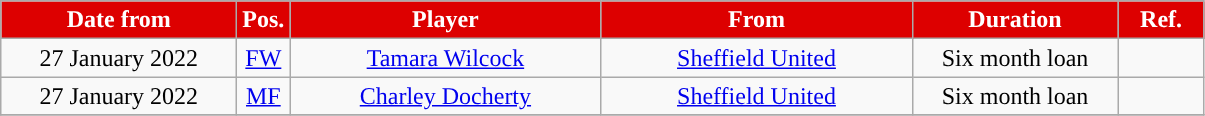<table class="wikitable" style="text-align:center;">
<tr>
<th style="background:#DD0000; color:#FFFFFF; width:150px;">Date from</th>
<th style="background:#DD0000; color:#FFFFFF; width:20px;">Pos.</th>
<th style="background:#DD0000; color:#FFFFFF; width:200px;">Player</th>
<th style="background:#DD0000; color:#FFFFFF; width:200px;">From</th>
<th style="background:#DD0000; color:#FFFFFF; width:130px;">Duration</th>
<th style="background:#DD0000; color:#FFFFFF; width:50px;">Ref.</th>
</tr>
<tr>
<td>27 January 2022</td>
<td><a href='#'>FW</a></td>
<td><a href='#'>Tamara Wilcock</a></td>
<td><a href='#'>Sheffield United</a></td>
<td>Six month loan</td>
<td></td>
</tr>
<tr>
<td>27 January 2022</td>
<td><a href='#'>MF</a></td>
<td><a href='#'>Charley Docherty</a></td>
<td><a href='#'>Sheffield United</a></td>
<td>Six month loan</td>
<td></td>
</tr>
<tr>
</tr>
</table>
